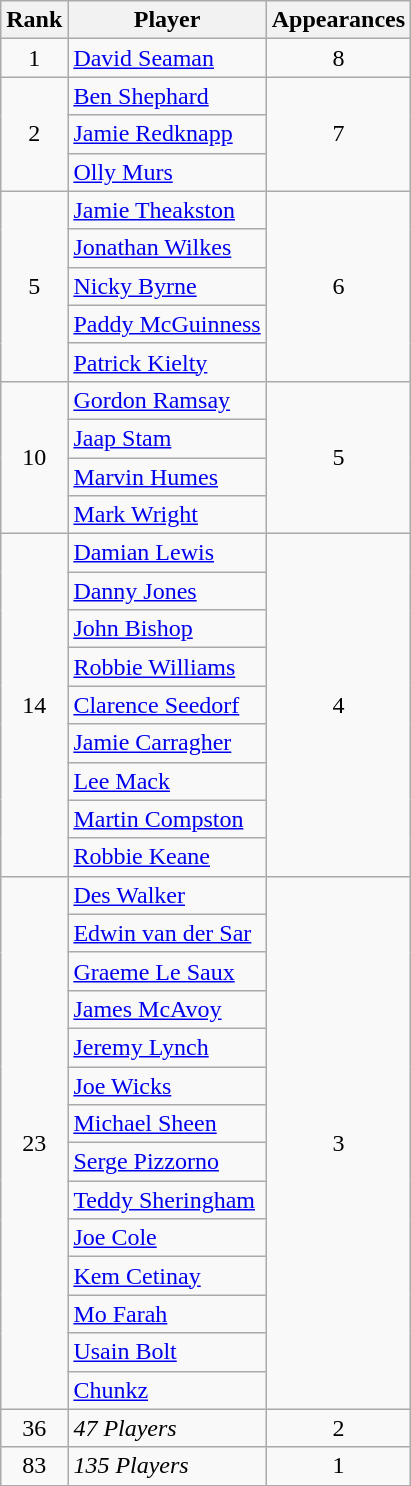<table class="wikitable" style="text-align:center">
<tr>
<th>Rank</th>
<th>Player</th>
<th>Appearances</th>
</tr>
<tr>
<td>1</td>
<td align="left"><a href='#'>David Seaman</a></td>
<td>8</td>
</tr>
<tr>
<td rowspan="3">2</td>
<td align="left"><a href='#'>Ben Shephard</a></td>
<td rowspan="3">7</td>
</tr>
<tr>
<td align="left"><a href='#'>Jamie Redknapp</a></td>
</tr>
<tr>
<td align="left"><a href='#'>Olly Murs</a></td>
</tr>
<tr>
<td rowspan="5">5</td>
<td align="left"><a href='#'>Jamie Theakston</a></td>
<td rowspan="5">6</td>
</tr>
<tr>
<td align="left"><a href='#'>Jonathan Wilkes</a></td>
</tr>
<tr>
<td align="left"><a href='#'>Nicky Byrne</a></td>
</tr>
<tr>
<td align="left"><a href='#'>Paddy McGuinness</a></td>
</tr>
<tr>
<td align="left"><a href='#'>Patrick Kielty</a></td>
</tr>
<tr>
<td rowspan="4">10</td>
<td align="left"><a href='#'>Gordon Ramsay</a></td>
<td rowspan="4">5</td>
</tr>
<tr>
<td align="left"><a href='#'>Jaap Stam</a></td>
</tr>
<tr>
<td align="left"><a href='#'>Marvin Humes</a></td>
</tr>
<tr>
<td align="left"><a href='#'>Mark Wright</a></td>
</tr>
<tr>
<td rowspan="9">14</td>
<td align="left"><a href='#'>Damian Lewis</a></td>
<td rowspan="9">4</td>
</tr>
<tr>
<td align="left"><a href='#'>Danny Jones</a></td>
</tr>
<tr>
<td align="left"><a href='#'>John Bishop</a></td>
</tr>
<tr>
<td align="left"><a href='#'>Robbie Williams</a></td>
</tr>
<tr>
<td align="left"><a href='#'>Clarence Seedorf</a></td>
</tr>
<tr>
<td align="left"><a href='#'>Jamie Carragher</a></td>
</tr>
<tr>
<td align="left"><a href='#'>Lee Mack</a></td>
</tr>
<tr>
<td align="left"><a href='#'>Martin Compston</a></td>
</tr>
<tr>
<td align="left"><a href='#'>Robbie Keane</a></td>
</tr>
<tr>
<td rowspan="14">23</td>
<td align="left"><a href='#'>Des Walker</a></td>
<td rowspan="14">3</td>
</tr>
<tr>
<td align="left"><a href='#'>Edwin van der Sar</a></td>
</tr>
<tr>
<td align="left"><a href='#'>Graeme Le Saux</a></td>
</tr>
<tr>
<td align="left"><a href='#'>James McAvoy</a></td>
</tr>
<tr>
<td align="left"><a href='#'>Jeremy Lynch</a></td>
</tr>
<tr>
<td align="left"><a href='#'>Joe Wicks</a></td>
</tr>
<tr>
<td align="left"><a href='#'>Michael Sheen</a></td>
</tr>
<tr>
<td align="left"><a href='#'>Serge Pizzorno</a></td>
</tr>
<tr>
<td align="left"><a href='#'>Teddy Sheringham</a></td>
</tr>
<tr>
<td align="left"><a href='#'>Joe Cole</a></td>
</tr>
<tr>
<td align="left"><a href='#'>Kem Cetinay</a></td>
</tr>
<tr>
<td align="left"><a href='#'>Mo Farah</a></td>
</tr>
<tr>
<td align="left"><a href='#'>Usain Bolt</a></td>
</tr>
<tr>
<td align="left"><a href='#'>Chunkz</a></td>
</tr>
<tr>
<td>36</td>
<td align="left"><em>47 Players</em></td>
<td>2</td>
</tr>
<tr>
<td>83</td>
<td align="left"><em>135 Players</em></td>
<td>1</td>
</tr>
</table>
